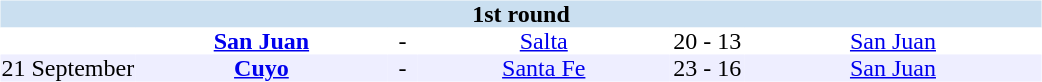<table table width=700>
<tr>
<td width=700 valign="top"><br><table border=0 cellspacing=0 cellpadding=0 style="font-size: 100%; border-collapse: collapse;" width=100%>
<tr bgcolor="#CADFF0">
<td style="font-size:100%"; align="center" colspan="6"><strong>1st round</strong></td>
</tr>
<tr align=center bgcolor=#FFFFFF>
<td width=90></td>
<td width=170><strong><a href='#'>San Juan</a></strong></td>
<td width=20>-</td>
<td width=170><a href='#'>Salta</a></td>
<td width=50>20 - 13</td>
<td width=200><a href='#'>San Juan</a></td>
</tr>
<tr align=center bgcolor=#EEEEFF>
<td width=90>21 September</td>
<td width=170><strong><a href='#'>Cuyo</a></strong></td>
<td width=20>-</td>
<td width=170><a href='#'>Santa Fe</a></td>
<td width=50>23 - 16</td>
<td width=200><a href='#'>San Juan</a></td>
</tr>
</table>
</td>
</tr>
</table>
